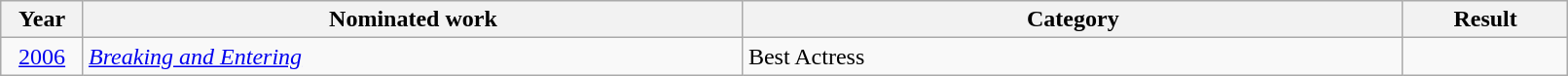<table class="wikitable" width=85%>
<tr>
<th width=5%>Year</th>
<th width=40%>Nominated work</th>
<th width=40%>Category</th>
<th width=10%>Result</th>
</tr>
<tr>
<td style="text-align:center;"><a href='#'>2006</a></td>
<td><em><a href='#'>Breaking and Entering</a></em></td>
<td>Best Actress</td>
<td></td>
</tr>
</table>
